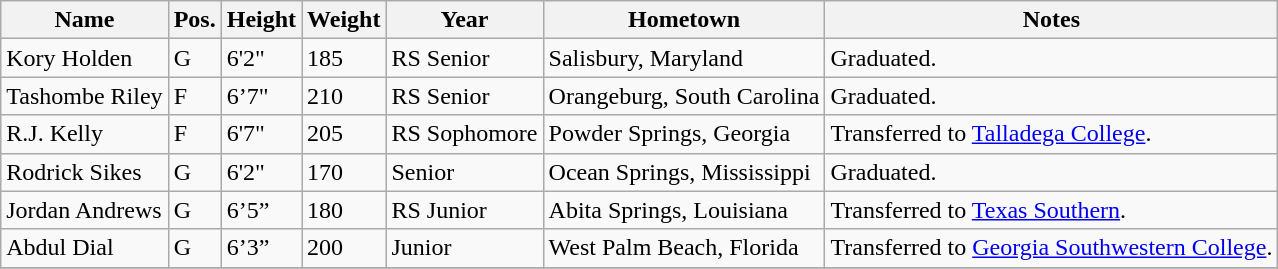<table class="wikitable sortable" border="1">
<tr>
<th>Name</th>
<th>Pos.</th>
<th>Height</th>
<th>Weight</th>
<th>Year</th>
<th>Hometown</th>
<th class="unsortable">Notes</th>
</tr>
<tr>
<td sortname>Kory Holden</td>
<td>G</td>
<td>6'2"</td>
<td>185</td>
<td>RS Senior</td>
<td>Salisbury, Maryland</td>
<td>Graduated.</td>
</tr>
<tr>
<td sortname>Tashombe Riley</td>
<td>F</td>
<td>6’7"</td>
<td>210</td>
<td>RS Senior</td>
<td>Orangeburg, South Carolina</td>
<td>Graduated.</td>
</tr>
<tr>
<td sortname>R.J. Kelly</td>
<td>F</td>
<td>6'7"</td>
<td>205</td>
<td>RS Sophomore</td>
<td>Powder Springs, Georgia</td>
<td>Transferred to <a href='#'>Talladega College</a>.</td>
</tr>
<tr>
<td sortname>Rodrick Sikes</td>
<td>G</td>
<td>6'2"</td>
<td>170</td>
<td>Senior</td>
<td>Ocean Springs, Mississippi</td>
<td>Graduated.</td>
</tr>
<tr>
<td sortname>Jordan Andrews</td>
<td>G</td>
<td>6’5”</td>
<td>180</td>
<td>RS Junior</td>
<td>Abita Springs, Louisiana</td>
<td>Transferred to <a href='#'>Texas Southern</a>.</td>
</tr>
<tr>
<td sortname>Abdul Dial</td>
<td>G</td>
<td>6’3”</td>
<td>200</td>
<td>Junior</td>
<td>West Palm Beach, Florida</td>
<td>Transferred to <a href='#'>Georgia Southwestern College</a>.</td>
</tr>
<tr>
</tr>
</table>
